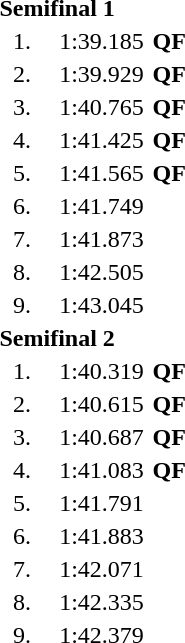<table style="text-align:center">
<tr>
<td colspan=4 align=left><strong>Semifinal 1</strong></td>
</tr>
<tr>
<td width=30>1.</td>
<td align=left></td>
<td width=60>1:39.185</td>
<td><strong>QF</strong></td>
</tr>
<tr>
<td>2.</td>
<td align=left></td>
<td>1:39.929</td>
<td><strong>QF</strong></td>
</tr>
<tr>
<td>3.</td>
<td align=left></td>
<td>1:40.765</td>
<td><strong>QF</strong></td>
</tr>
<tr>
<td>4.</td>
<td align=left></td>
<td>1:41.425</td>
<td><strong>QF</strong></td>
</tr>
<tr>
<td>5.</td>
<td align=left></td>
<td>1:41.565</td>
<td><strong>QF</strong></td>
</tr>
<tr>
<td>6.</td>
<td align=left></td>
<td>1:41.749</td>
<td></td>
</tr>
<tr>
<td>7.</td>
<td align=left></td>
<td>1:41.873</td>
<td></td>
</tr>
<tr>
<td>8.</td>
<td align=left></td>
<td>1:42.505</td>
<td></td>
</tr>
<tr>
<td>9.</td>
<td align=left></td>
<td>1:43.045</td>
<td></td>
</tr>
<tr>
<td colspan=4 align=left><strong>Semifinal 2</strong></td>
</tr>
<tr>
<td width=30>1.</td>
<td align=left></td>
<td width=60>1:40.319</td>
<td><strong>QF</strong></td>
</tr>
<tr>
<td>2.</td>
<td align=left></td>
<td>1:40.615</td>
<td><strong>QF</strong></td>
</tr>
<tr>
<td>3.</td>
<td align=left></td>
<td>1:40.687</td>
<td><strong>QF</strong></td>
</tr>
<tr>
<td>4.</td>
<td align=left></td>
<td>1:41.083</td>
<td><strong>QF</strong></td>
</tr>
<tr>
<td>5.</td>
<td align=left></td>
<td>1:41.791</td>
<td></td>
</tr>
<tr>
<td>6.</td>
<td align=left></td>
<td>1:41.883</td>
<td></td>
</tr>
<tr>
<td>7.</td>
<td align=left></td>
<td>1:42.071</td>
<td></td>
</tr>
<tr>
<td>8.</td>
<td align=left></td>
<td>1:42.335</td>
<td></td>
</tr>
<tr>
<td>9.</td>
<td align=left></td>
<td>1:42.379</td>
<td></td>
</tr>
</table>
